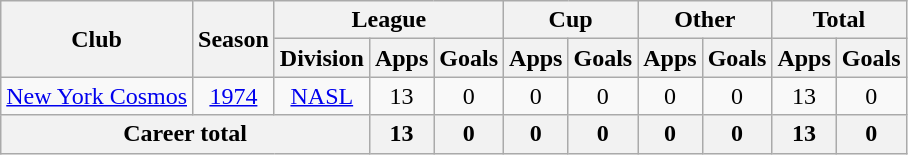<table class="wikitable" style="text-align: center">
<tr>
<th rowspan="2">Club</th>
<th rowspan="2">Season</th>
<th colspan="3">League</th>
<th colspan="2">Cup</th>
<th colspan="2">Other</th>
<th colspan="2">Total</th>
</tr>
<tr>
<th>Division</th>
<th>Apps</th>
<th>Goals</th>
<th>Apps</th>
<th>Goals</th>
<th>Apps</th>
<th>Goals</th>
<th>Apps</th>
<th>Goals</th>
</tr>
<tr>
<td><a href='#'>New York Cosmos</a></td>
<td><a href='#'>1974</a></td>
<td><a href='#'>NASL</a></td>
<td>13</td>
<td>0</td>
<td>0</td>
<td>0</td>
<td>0</td>
<td>0</td>
<td>13</td>
<td>0</td>
</tr>
<tr>
<th colspan="3"><strong>Career total</strong></th>
<th>13</th>
<th>0</th>
<th>0</th>
<th>0</th>
<th>0</th>
<th>0</th>
<th>13</th>
<th>0</th>
</tr>
</table>
